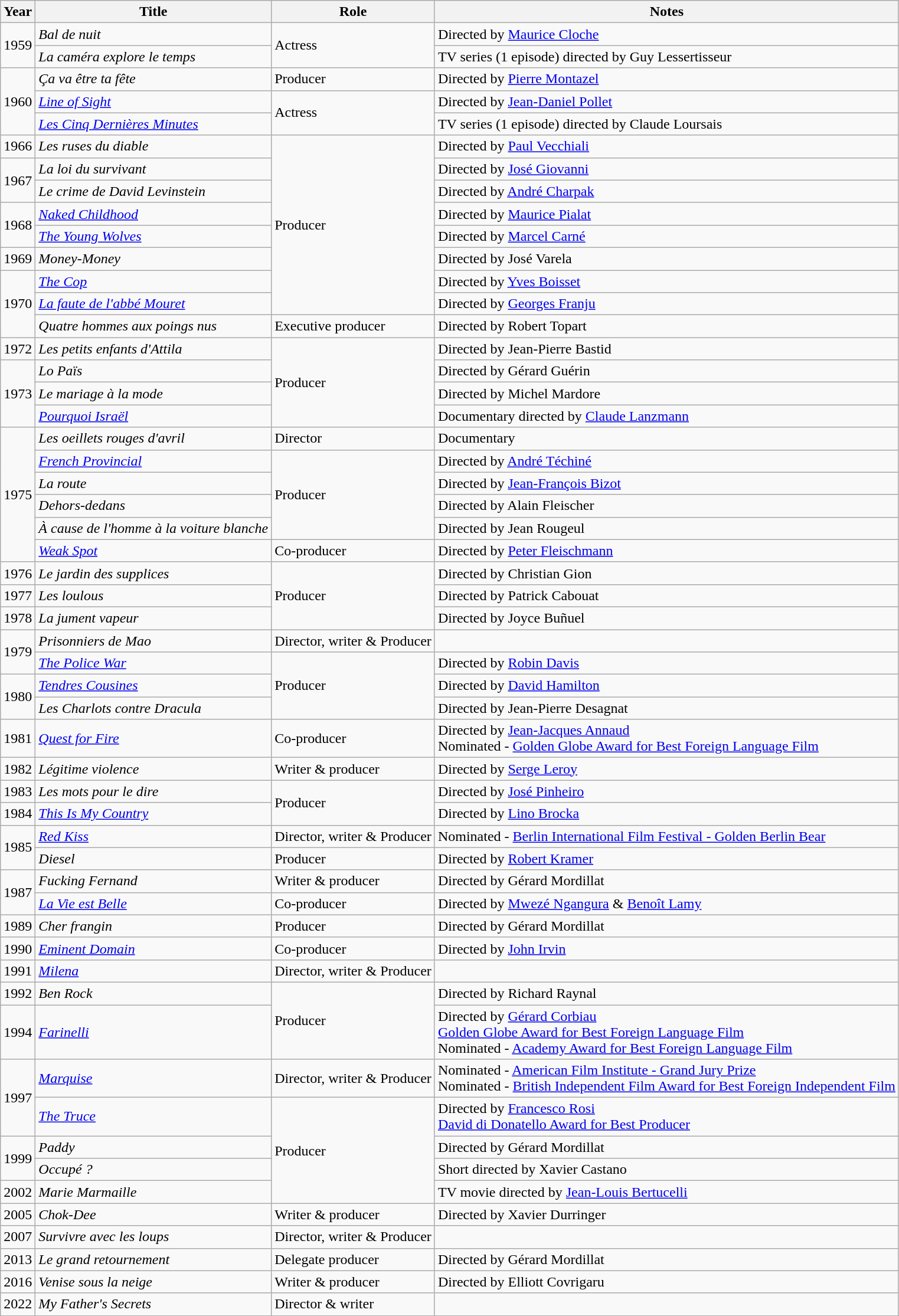<table class="wikitable sortable">
<tr>
<th>Year</th>
<th>Title</th>
<th>Role</th>
<th class="unsortable">Notes</th>
</tr>
<tr>
<td rowspan=2>1959</td>
<td><em>Bal de nuit</em></td>
<td rowspan=2>Actress</td>
<td>Directed by <a href='#'>Maurice Cloche</a></td>
</tr>
<tr>
<td><em>La caméra explore le temps</em></td>
<td>TV series (1 episode) directed by Guy Lessertisseur</td>
</tr>
<tr>
<td rowspan=3>1960</td>
<td><em>Ça va être ta fête</em></td>
<td>Producer</td>
<td>Directed by <a href='#'>Pierre Montazel</a></td>
</tr>
<tr>
<td><em><a href='#'>Line of Sight</a></em></td>
<td rowspan=2>Actress</td>
<td>Directed by <a href='#'>Jean-Daniel Pollet</a></td>
</tr>
<tr>
<td><em><a href='#'>Les Cinq Dernières Minutes</a></em></td>
<td>TV series (1 episode) directed by Claude Loursais</td>
</tr>
<tr>
<td rowspan=1>1966</td>
<td><em>Les ruses du diable</em></td>
<td rowspan=8>Producer</td>
<td>Directed by <a href='#'>Paul Vecchiali</a></td>
</tr>
<tr>
<td rowspan=2>1967</td>
<td><em>La loi du survivant</em></td>
<td>Directed by <a href='#'>José Giovanni</a></td>
</tr>
<tr>
<td><em>Le crime de David Levinstein</em></td>
<td>Directed by <a href='#'>André Charpak</a></td>
</tr>
<tr>
<td rowspan=2>1968</td>
<td><em><a href='#'>Naked Childhood</a></em></td>
<td>Directed by <a href='#'>Maurice Pialat</a></td>
</tr>
<tr>
<td><em><a href='#'>The Young Wolves</a></em></td>
<td>Directed by <a href='#'>Marcel Carné</a></td>
</tr>
<tr>
<td rowspan=1>1969</td>
<td><em>Money-Money</em></td>
<td>Directed by José Varela</td>
</tr>
<tr>
<td rowspan=3>1970</td>
<td><em><a href='#'>The Cop</a></em></td>
<td>Directed by <a href='#'>Yves Boisset</a></td>
</tr>
<tr>
<td><em><a href='#'>La faute de l'abbé Mouret</a></em></td>
<td>Directed by <a href='#'>Georges Franju</a></td>
</tr>
<tr>
<td><em>Quatre hommes aux poings nus</em></td>
<td>Executive producer</td>
<td>Directed by Robert Topart</td>
</tr>
<tr>
<td rowspan=1>1972</td>
<td><em>Les petits enfants d'Attila</em></td>
<td rowspan=4>Producer</td>
<td>Directed by Jean-Pierre Bastid</td>
</tr>
<tr>
<td rowspan=3>1973</td>
<td><em>Lo Païs</em></td>
<td>Directed by Gérard Guérin</td>
</tr>
<tr>
<td><em>Le mariage à la mode</em></td>
<td>Directed by Michel Mardore</td>
</tr>
<tr>
<td><em><a href='#'>Pourquoi Israël</a></em></td>
<td>Documentary directed by <a href='#'>Claude Lanzmann</a></td>
</tr>
<tr>
<td rowspan=6>1975</td>
<td><em>Les oeillets rouges d'avril</em></td>
<td>Director</td>
<td>Documentary</td>
</tr>
<tr>
<td><em><a href='#'>French Provincial</a></em></td>
<td rowspan=4>Producer</td>
<td>Directed by <a href='#'>André Téchiné</a></td>
</tr>
<tr>
<td><em>La route</em></td>
<td>Directed by <a href='#'>Jean-François Bizot</a></td>
</tr>
<tr>
<td><em>Dehors-dedans</em></td>
<td>Directed by Alain Fleischer</td>
</tr>
<tr>
<td><em>À cause de l'homme à la voiture blanche</em></td>
<td>Directed by Jean Rougeul</td>
</tr>
<tr>
<td><em><a href='#'>Weak Spot</a></em></td>
<td>Co-producer</td>
<td>Directed by <a href='#'>Peter Fleischmann</a></td>
</tr>
<tr>
<td rowspan=1>1976</td>
<td><em>Le jardin des supplices</em></td>
<td rowspan=3>Producer</td>
<td>Directed by Christian Gion</td>
</tr>
<tr>
<td rowspan=1>1977</td>
<td><em>Les loulous</em></td>
<td>Directed by Patrick Cabouat</td>
</tr>
<tr>
<td rowspan=1>1978</td>
<td><em>La jument vapeur</em></td>
<td>Directed by Joyce Buñuel</td>
</tr>
<tr>
<td rowspan=2>1979</td>
<td><em>Prisonniers de Mao</em></td>
<td>Director, writer & Producer</td>
<td></td>
</tr>
<tr>
<td><em><a href='#'>The Police War</a></em></td>
<td rowspan=3>Producer</td>
<td>Directed by <a href='#'>Robin Davis</a></td>
</tr>
<tr>
<td rowspan=2>1980</td>
<td><em><a href='#'>Tendres Cousines</a></em></td>
<td>Directed by <a href='#'>David Hamilton</a></td>
</tr>
<tr>
<td><em>Les Charlots contre Dracula</em></td>
<td>Directed by Jean-Pierre Desagnat</td>
</tr>
<tr>
<td rowspan=1>1981</td>
<td><em><a href='#'>Quest for Fire</a></em></td>
<td>Co-producer</td>
<td>Directed by <a href='#'>Jean-Jacques Annaud</a><br>Nominated - <a href='#'>Golden Globe Award for Best Foreign Language Film</a></td>
</tr>
<tr>
<td rowspan=1>1982</td>
<td><em>Légitime violence</em></td>
<td>Writer & producer</td>
<td>Directed by <a href='#'>Serge Leroy</a></td>
</tr>
<tr>
<td rowspan=1>1983</td>
<td><em>Les mots pour le dire</em></td>
<td rowspan=2>Producer</td>
<td>Directed by <a href='#'>José Pinheiro</a></td>
</tr>
<tr>
<td rowspan=1>1984</td>
<td><em><a href='#'>This Is My Country</a></em></td>
<td>Directed by <a href='#'>Lino Brocka</a></td>
</tr>
<tr>
<td rowspan=2>1985</td>
<td><em><a href='#'>Red Kiss</a></em></td>
<td>Director, writer & Producer</td>
<td>Nominated - <a href='#'>Berlin International Film Festival - Golden Berlin Bear</a></td>
</tr>
<tr>
<td><em>Diesel</em></td>
<td>Producer</td>
<td>Directed by <a href='#'>Robert Kramer</a></td>
</tr>
<tr>
<td rowspan=2>1987</td>
<td><em>Fucking Fernand</em></td>
<td>Writer & producer</td>
<td>Directed by Gérard Mordillat</td>
</tr>
<tr>
<td><em><a href='#'>La Vie est Belle</a></em></td>
<td>Co-producer</td>
<td>Directed by <a href='#'>Mwezé Ngangura</a> & <a href='#'>Benoît Lamy</a></td>
</tr>
<tr>
<td rowspan=1>1989</td>
<td><em>Cher frangin</em></td>
<td>Producer</td>
<td>Directed by Gérard Mordillat</td>
</tr>
<tr>
<td rowspan=1>1990</td>
<td><em><a href='#'>Eminent Domain</a></em></td>
<td>Co-producer</td>
<td>Directed by <a href='#'>John Irvin</a></td>
</tr>
<tr>
<td rowspan=1>1991</td>
<td><em><a href='#'>Milena</a></em></td>
<td>Director, writer & Producer</td>
<td></td>
</tr>
<tr>
<td rowspan=1>1992</td>
<td><em>Ben Rock</em></td>
<td rowspan=2>Producer</td>
<td>Directed by Richard Raynal</td>
</tr>
<tr>
<td rowspan=1>1994</td>
<td><em><a href='#'>Farinelli</a></em></td>
<td>Directed by <a href='#'>Gérard Corbiau</a><br><a href='#'>Golden Globe Award for Best Foreign Language Film</a><br>Nominated - <a href='#'>Academy Award for Best Foreign Language Film</a></td>
</tr>
<tr>
<td rowspan=2>1997</td>
<td><em><a href='#'>Marquise</a></em></td>
<td>Director, writer & Producer</td>
<td>Nominated - <a href='#'>American Film Institute - Grand Jury Prize</a><br>Nominated - <a href='#'>British Independent Film Award for Best Foreign Independent Film</a></td>
</tr>
<tr>
<td><em><a href='#'>The Truce</a></em></td>
<td rowspan=4>Producer</td>
<td>Directed by <a href='#'>Francesco Rosi</a><br><a href='#'>David di Donatello Award for Best Producer</a></td>
</tr>
<tr>
<td rowspan=2>1999</td>
<td><em>Paddy</em></td>
<td>Directed by Gérard Mordillat</td>
</tr>
<tr>
<td><em>Occupé ?</em></td>
<td>Short directed by Xavier Castano</td>
</tr>
<tr>
<td rowspan=1>2002</td>
<td><em>Marie Marmaille</em></td>
<td>TV movie directed by <a href='#'>Jean-Louis Bertucelli</a></td>
</tr>
<tr>
<td rowspan=1>2005</td>
<td><em>Chok-Dee</em></td>
<td>Writer & producer</td>
<td>Directed by Xavier Durringer</td>
</tr>
<tr>
<td rowspan=1>2007</td>
<td><em>Survivre avec les loups</em></td>
<td>Director, writer & Producer</td>
<td></td>
</tr>
<tr>
<td rowspan=1>2013</td>
<td><em>Le grand retournement</em></td>
<td>Delegate producer</td>
<td>Directed by Gérard Mordillat</td>
</tr>
<tr>
<td rowspan=1>2016</td>
<td><em>Venise sous la neige</em></td>
<td>Writer & producer</td>
<td>Directed by Elliott Covrigaru</td>
</tr>
<tr>
<td rowspan=1>2022</td>
<td><em>My Father's Secrets</em></td>
<td>Director & writer</td>
<td></td>
</tr>
<tr>
</tr>
</table>
